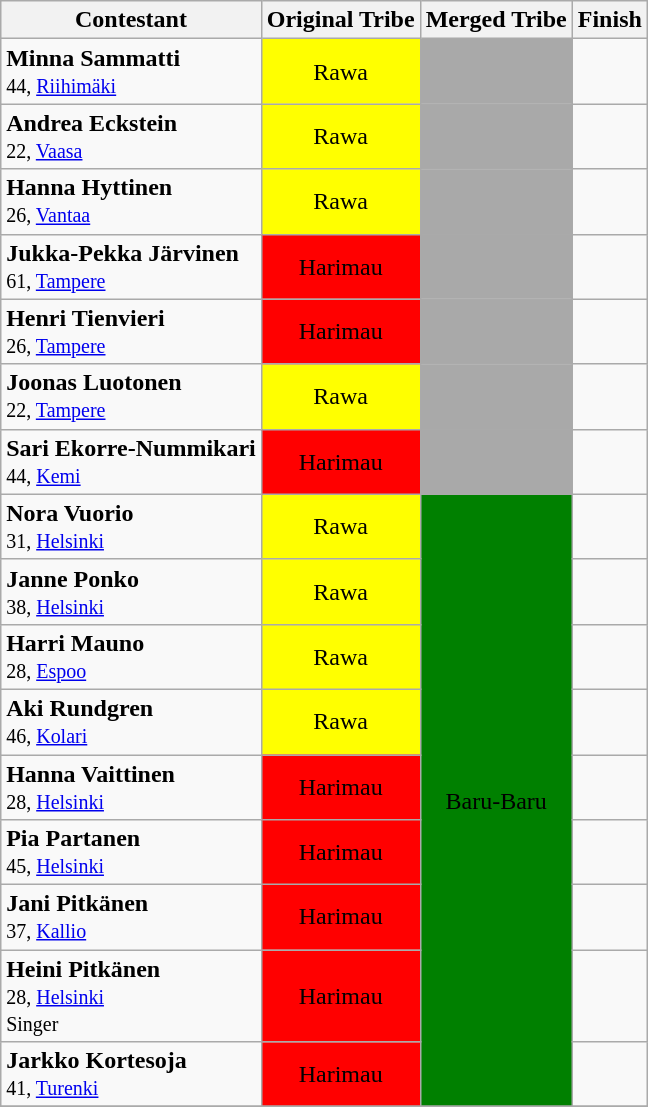<table class="wikitable" style="margin:auto; text-align:center">
<tr>
<th>Contestant</th>
<th>Original Tribe</th>
<th>Merged Tribe</th>
<th>Finish</th>
</tr>
<tr>
<td align="left"><strong>Minna Sammatti </strong><br><small>44, <a href='#'>Riihimäki</a></small></td>
<td bgcolor="Yellow">Rawa</td>
<td bgcolor="darkgrey"></td>
<td></td>
</tr>
<tr>
<td align="left"><strong> Andrea Eckstein</strong><br><small>22, <a href='#'>Vaasa</a></small></td>
<td bgcolor="Yellow">Rawa</td>
<td bgcolor="darkgrey"></td>
<td></td>
</tr>
<tr>
<td align="left"><strong>Hanna Hyttinen</strong><br><small>26, <a href='#'>Vantaa</a></small></td>
<td bgcolor="Yellow">Rawa</td>
<td bgcolor="darkgrey"></td>
<td></td>
</tr>
<tr>
<td align="left"><strong>Jukka-Pekka Järvinen</strong><br><small>61, <a href='#'>Tampere</a></small></td>
<td bgcolor="red">Harimau</td>
<td bgcolor="darkgrey"></td>
<td></td>
</tr>
<tr>
<td align="left"><strong>Henri Tienvieri</strong><br><small>26, <a href='#'>Tampere</a></small></td>
<td bgcolor="red">Harimau</td>
<td bgcolor="darkgrey"></td>
<td></td>
</tr>
<tr>
<td align="left"><strong>Joonas Luotonen</strong><br><small>22, <a href='#'>Tampere</a></small></td>
<td bgcolor="yellow">Rawa</td>
<td bgcolor="darkgrey"></td>
<td></td>
</tr>
<tr>
<td align="left"><strong>Sari Ekorre-Nummikari</strong><br><small>44, <a href='#'>Kemi</a></small></td>
<td bgcolor="red">Harimau</td>
<td bgcolor="darkgrey"></td>
<td></td>
</tr>
<tr>
<td align="left"><strong>Nora Vuorio</strong><br><small>31, <a href='#'>Helsinki</a></small></td>
<td bgcolor="yellow">Rawa</td>
<td bgcolor="green" rowspan="9">Baru-Baru</td>
<td></td>
</tr>
<tr>
<td align="left"><strong>Janne Ponko</strong><br><small>38, <a href='#'>Helsinki</a></small></td>
<td bgcolor="yellow">Rawa</td>
<td></td>
</tr>
<tr>
<td align="left"><strong>Harri Mauno</strong><br><small>28, <a href='#'>Espoo</a></small></td>
<td bgcolor="yellow">Rawa</td>
<td></td>
</tr>
<tr>
<td align="left"><strong>Aki Rundgren</strong><br><small>46, <a href='#'>Kolari</a></small></td>
<td bgcolor="yellow">Rawa</td>
<td></td>
</tr>
<tr>
<td align="left"><strong>Hanna Vaittinen</strong><br><small>28, <a href='#'>Helsinki</a></small></td>
<td bgcolor="red">Harimau</td>
<td></td>
</tr>
<tr>
<td align="left"><strong>Pia Partanen</strong><br><small>45, <a href='#'>Helsinki</a></small></td>
<td bgcolor="red">Harimau</td>
<td></td>
</tr>
<tr>
<td align="left"><strong>Jani Pitkänen</strong><br><small>37, <a href='#'>Kallio</a></small></td>
<td bgcolor="red">Harimau</td>
<td></td>
</tr>
<tr>
<td align="left"><strong>Heini Pitkänen</strong><br><small>28, <a href='#'>Helsinki</a><br>Singer</small></td>
<td bgcolor="red">Harimau</td>
<td></td>
</tr>
<tr>
<td align="left"><strong>Jarkko Kortesoja</strong><br><small>41, <a href='#'>Turenki</a></small></td>
<td bgcolor="red">Harimau</td>
<td></td>
</tr>
<tr>
</tr>
</table>
